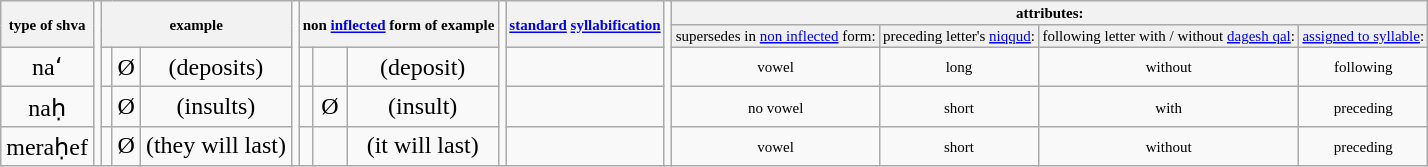<table class=wikitable style="text-align:center">
<tr style="font-size:x-small">
<th rowspan=2>type of shva</th>
<td rowspan=5></td>
<th colspan=3 rowspan=2>example</th>
<td rowspan=5></td>
<th colspan=3 rowspan=2>non <a href='#'>inflected</a> form of example</th>
<td rowspan=5></td>
<th rowspan=2><a href='#'>standard</a> <a href='#'>syllabification</a></th>
<td rowspan=5></td>
<th colspan=4>attributes:</th>
</tr>
<tr style="font-size:x-small; background-color:#f0f0f0; line-height:1em">
<td>supersedes in <a href='#'>non inflected</a> form:</td>
<td>preceding letter's <a href='#'>niqqud</a>:</td>
<td>following letter with / without <a href='#'>dagesh qal</a>:</td>
<td><a href='#'>assigned to syllable</a>:</td>
</tr>
<tr style="white-space:nowrap">
<td>naʻ</td>
<td></td>
<td><span>Ø</span></td>
<td>(deposits)</td>
<td></td>
<td><span></span></td>
<td>(deposit)</td>
<td></td>
<td style="font-size:x-small">vowel</td>
<td style="font-size:x-small">long</td>
<td style="font-size:x-small">without</td>
<td style="font-size:x-small">following</td>
</tr>
<tr style="white-space:nowrap">
<td>naḥ</td>
<td></td>
<td><span>Ø</span></td>
<td>(insults)</td>
<td></td>
<td><span>Ø</span></td>
<td>(insult)</td>
<td></td>
<td style="font-size:x-small">no vowel</td>
<td style="font-size:x-small">short</td>
<td style="font-size:x-small">with</td>
<td style="font-size:x-small">preceding</td>
</tr>
<tr style="white-space:nowrap">
<td>meraḥef</td>
<td></td>
<td><span>Ø</span></td>
<td>(they will last)</td>
<td></td>
<td><span></span></td>
<td>(it will last)</td>
<td></td>
<td style="font-size:x-small">vowel</td>
<td style="font-size:x-small">short</td>
<td style="font-size:x-small">without</td>
<td style="font-size:x-small">preceding</td>
</tr>
</table>
